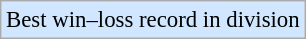<table class="wikitable" style="font-size:95%">
<tr>
<td align="center" bgcolor="#D0E7FF">Best win–loss record in division</td>
</tr>
</table>
